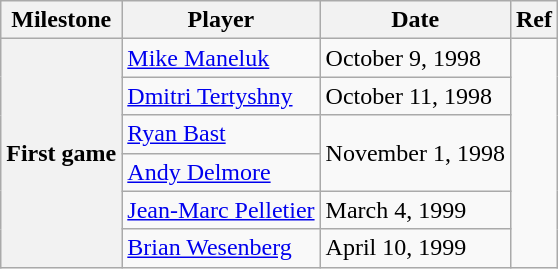<table class="wikitable">
<tr>
<th scope="col">Milestone</th>
<th scope="col">Player</th>
<th scope="col">Date</th>
<th scope="col">Ref</th>
</tr>
<tr>
<th rowspan=6>First game</th>
<td><a href='#'>Mike Maneluk</a></td>
<td>October 9, 1998</td>
<td rowspan=6></td>
</tr>
<tr>
<td><a href='#'>Dmitri Tertyshny</a></td>
<td>October 11, 1998</td>
</tr>
<tr>
<td><a href='#'>Ryan Bast</a></td>
<td rowspan=2>November 1, 1998</td>
</tr>
<tr>
<td><a href='#'>Andy Delmore</a></td>
</tr>
<tr>
<td><a href='#'>Jean-Marc Pelletier</a></td>
<td>March 4, 1999</td>
</tr>
<tr>
<td><a href='#'>Brian Wesenberg</a></td>
<td>April 10, 1999</td>
</tr>
</table>
